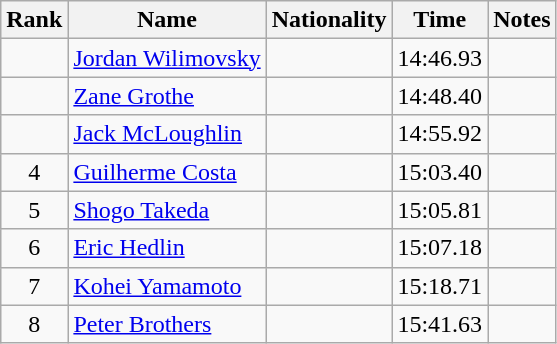<table class="wikitable sortable" style="text-align:center">
<tr>
<th>Rank</th>
<th>Name</th>
<th>Nationality</th>
<th>Time</th>
<th>Notes</th>
</tr>
<tr>
<td></td>
<td align=left><a href='#'>Jordan Wilimovsky</a></td>
<td align=left></td>
<td>14:46.93</td>
<td></td>
</tr>
<tr>
<td></td>
<td align=left><a href='#'>Zane Grothe</a></td>
<td align=left></td>
<td>14:48.40</td>
<td></td>
</tr>
<tr>
<td></td>
<td align=left><a href='#'>Jack McLoughlin</a></td>
<td align=left></td>
<td>14:55.92</td>
<td></td>
</tr>
<tr>
<td>4</td>
<td align=left><a href='#'>Guilherme Costa</a></td>
<td align=left></td>
<td>15:03.40</td>
<td></td>
</tr>
<tr>
<td>5</td>
<td align=left><a href='#'>Shogo Takeda</a></td>
<td align=left></td>
<td>15:05.81</td>
<td></td>
</tr>
<tr>
<td>6</td>
<td align=left><a href='#'>Eric Hedlin</a></td>
<td align=left></td>
<td>15:07.18</td>
<td></td>
</tr>
<tr>
<td>7</td>
<td align=left><a href='#'>Kohei Yamamoto</a></td>
<td align=left></td>
<td>15:18.71</td>
<td></td>
</tr>
<tr>
<td>8</td>
<td align=left><a href='#'>Peter Brothers</a></td>
<td align=left></td>
<td>15:41.63</td>
<td></td>
</tr>
</table>
